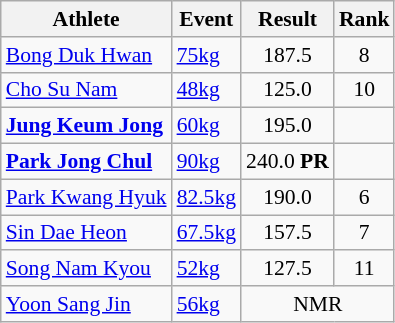<table class=wikitable style="font-size:90%">
<tr>
<th>Athlete</th>
<th>Event</th>
<th>Result</th>
<th>Rank</th>
</tr>
<tr>
<td><a href='#'>Bong Duk Hwan</a></td>
<td><a href='#'>75kg</a></td>
<td style="text-align:center;">187.5</td>
<td style="text-align:center;">8</td>
</tr>
<tr>
<td><a href='#'>Cho Su Nam</a></td>
<td><a href='#'>48kg</a></td>
<td style="text-align:center;">125.0</td>
<td style="text-align:center;">10</td>
</tr>
<tr>
<td><strong><a href='#'>Jung Keum Jong</a></strong></td>
<td><a href='#'>60kg</a></td>
<td style="text-align:center;">195.0</td>
<td style="text-align:center;"></td>
</tr>
<tr>
<td><strong><a href='#'>Park Jong Chul</a></strong></td>
<td><a href='#'>90kg</a></td>
<td style="text-align:center;">240.0 <strong>PR</strong></td>
<td style="text-align:center;"></td>
</tr>
<tr>
<td><a href='#'>Park Kwang Hyuk</a></td>
<td><a href='#'>82.5kg</a></td>
<td style="text-align:center;">190.0</td>
<td style="text-align:center;">6</td>
</tr>
<tr>
<td><a href='#'>Sin Dae Heon</a></td>
<td><a href='#'>67.5kg</a></td>
<td style="text-align:center;">157.5</td>
<td style="text-align:center;">7</td>
</tr>
<tr>
<td><a href='#'>Song Nam Kyou</a></td>
<td><a href='#'>52kg</a></td>
<td style="text-align:center;">127.5</td>
<td style="text-align:center;">11</td>
</tr>
<tr>
<td><a href='#'>Yoon Sang Jin</a></td>
<td><a href='#'>56kg</a></td>
<td style="text-align:center;" colspan="2">NMR</td>
</tr>
</table>
